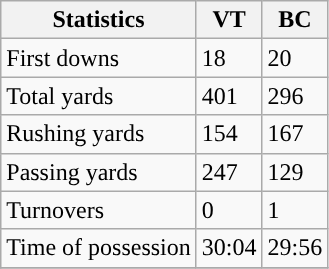<table class="wikitable">
<tr>
<th>Statistics</th>
<th>VT</th>
<th>BC</th>
</tr>
<tr>
<td>First downs</td>
<td>18</td>
<td>20</td>
</tr>
<tr>
<td>Total yards</td>
<td>401</td>
<td>296</td>
</tr>
<tr>
<td>Rushing yards</td>
<td>154</td>
<td>167</td>
</tr>
<tr>
<td>Passing yards</td>
<td>247</td>
<td>129</td>
</tr>
<tr>
<td>Turnovers</td>
<td>0</td>
<td>1</td>
</tr>
<tr>
<td>Time of possession</td>
<td>30:04</td>
<td>29:56</td>
</tr>
<tr>
</tr>
</table>
